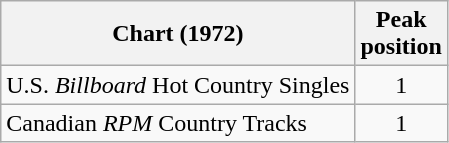<table class="wikitable sortable">
<tr>
<th align="left">Chart (1972)</th>
<th align="center">Peak<br>position</th>
</tr>
<tr>
<td align="left">U.S. <em>Billboard</em> Hot Country Singles</td>
<td align="center">1</td>
</tr>
<tr>
<td align="left">Canadian <em>RPM</em> Country Tracks</td>
<td align="center">1</td>
</tr>
</table>
